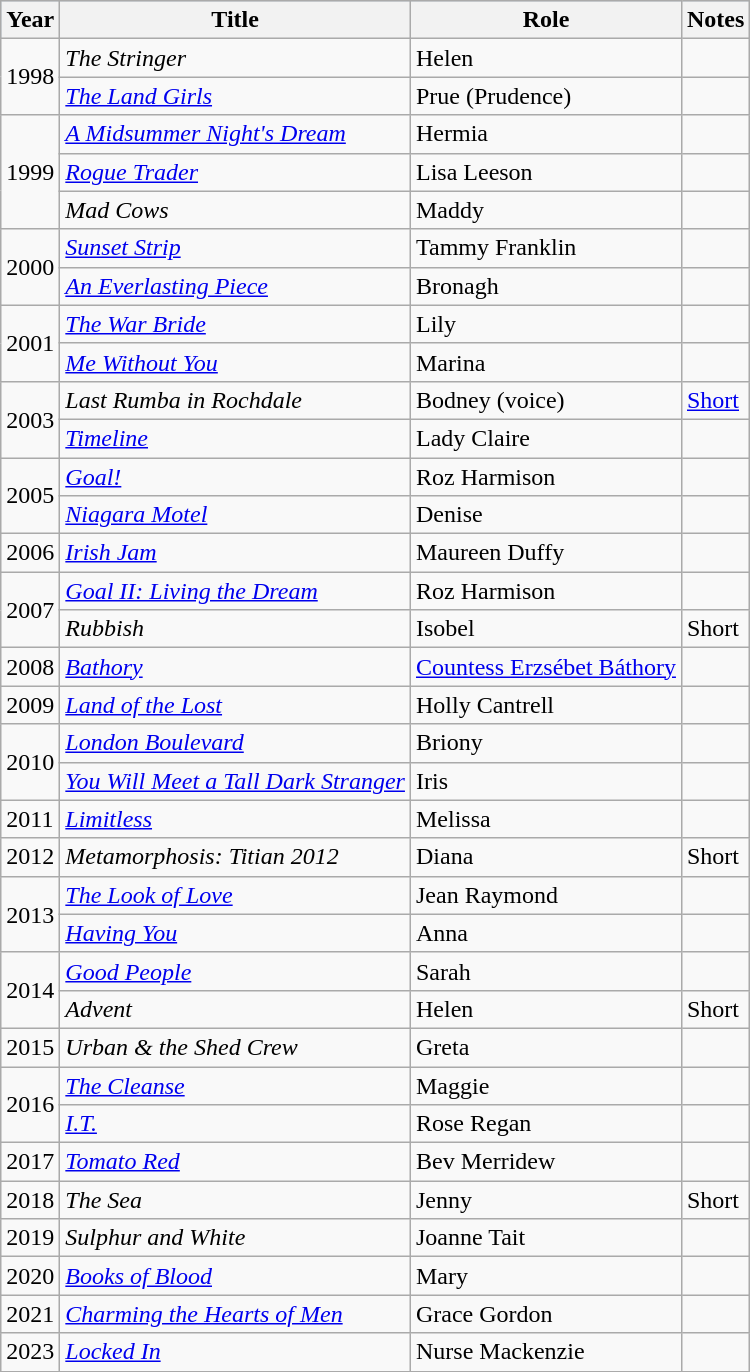<table class="wikitable sortable">
<tr style="background:#b0c4de; text-align:center;">
<th>Year</th>
<th>Title</th>
<th>Role</th>
<th class="unsortable">Notes</th>
</tr>
<tr>
<td rowspan="2">1998</td>
<td data-sort-value="Stringer, The"><em>The Stringer</em></td>
<td>Helen</td>
<td></td>
</tr>
<tr>
<td data-sort-value="Land Girls, The"><em><a href='#'>The Land Girls</a></em></td>
<td>Prue (Prudence)</td>
<td></td>
</tr>
<tr>
<td rowspan="3">1999</td>
<td data-sort-value="Midsummer Night's Dream, A"><em><a href='#'>A Midsummer Night's Dream</a></em></td>
<td>Hermia</td>
<td></td>
</tr>
<tr>
<td><em><a href='#'>Rogue Trader</a></em></td>
<td>Lisa Leeson</td>
<td></td>
</tr>
<tr>
<td><em>Mad Cows</em></td>
<td>Maddy</td>
<td></td>
</tr>
<tr>
<td rowspan="2">2000</td>
<td><em><a href='#'>Sunset Strip</a></em></td>
<td>Tammy Franklin</td>
<td></td>
</tr>
<tr>
<td><em><a href='#'>An Everlasting Piece</a></em></td>
<td>Bronagh</td>
<td></td>
</tr>
<tr>
<td rowspan="2">2001</td>
<td data-sort-value="War Bride, The"><em><a href='#'>The War Bride</a></em></td>
<td>Lily</td>
<td></td>
</tr>
<tr>
<td><em><a href='#'>Me Without You</a></em></td>
<td>Marina</td>
<td></td>
</tr>
<tr>
<td rowspan="2">2003</td>
<td><em>Last Rumba in Rochdale</em></td>
<td>Bodney (voice)</td>
<td><a href='#'>Short</a></td>
</tr>
<tr>
<td><em><a href='#'>Timeline</a></em></td>
<td>Lady Claire</td>
<td></td>
</tr>
<tr>
<td rowspan="2">2005</td>
<td><em><a href='#'>Goal!</a></em></td>
<td>Roz Harmison</td>
<td></td>
</tr>
<tr>
<td><em><a href='#'>Niagara Motel</a></em></td>
<td>Denise</td>
<td></td>
</tr>
<tr>
<td>2006</td>
<td><em><a href='#'>Irish Jam</a></em></td>
<td>Maureen Duffy</td>
<td></td>
</tr>
<tr>
<td rowspan="2">2007</td>
<td><em><a href='#'>Goal II: Living the Dream</a></em></td>
<td>Roz Harmison</td>
<td></td>
</tr>
<tr>
<td><em>Rubbish</em></td>
<td>Isobel</td>
<td>Short</td>
</tr>
<tr>
<td>2008</td>
<td><em><a href='#'>Bathory</a></em></td>
<td><a href='#'>Countess Erzsébet Báthory</a></td>
<td></td>
</tr>
<tr>
<td>2009</td>
<td><em><a href='#'>Land of the Lost</a></em></td>
<td>Holly Cantrell</td>
<td></td>
</tr>
<tr>
<td rowspan="2">2010</td>
<td><em><a href='#'>London Boulevard</a></em></td>
<td>Briony</td>
<td></td>
</tr>
<tr>
<td><em><a href='#'>You Will Meet a Tall Dark Stranger</a></em></td>
<td>Iris</td>
<td></td>
</tr>
<tr>
<td>2011</td>
<td><em><a href='#'>Limitless</a></em></td>
<td>Melissa</td>
<td></td>
</tr>
<tr>
<td>2012</td>
<td><em>Metamorphosis: Titian 2012</em></td>
<td>Diana</td>
<td>Short</td>
</tr>
<tr>
<td rowspan="2">2013</td>
<td data-sort-value="Look of Love, The"><em><a href='#'>The Look of Love</a></em></td>
<td>Jean Raymond</td>
<td></td>
</tr>
<tr>
<td><em><a href='#'>Having You</a></em></td>
<td>Anna</td>
<td></td>
</tr>
<tr>
<td rowspan="2">2014</td>
<td><em><a href='#'>Good People</a></em></td>
<td>Sarah</td>
<td></td>
</tr>
<tr>
<td><em>Advent</em></td>
<td>Helen</td>
<td>Short</td>
</tr>
<tr>
<td>2015</td>
<td><em>Urban & the Shed Crew</em></td>
<td>Greta</td>
<td></td>
</tr>
<tr>
<td rowspan="2">2016</td>
<td data-sort-value="Cleanse, The"><em><a href='#'>The Cleanse</a></em></td>
<td>Maggie</td>
<td></td>
</tr>
<tr>
<td><em><a href='#'>I.T.</a></em></td>
<td>Rose Regan</td>
<td></td>
</tr>
<tr>
<td>2017</td>
<td><em><a href='#'>Tomato Red</a></em></td>
<td>Bev Merridew</td>
<td></td>
</tr>
<tr>
<td>2018</td>
<td data-sort-value="Sea, The"><em>The Sea</em></td>
<td>Jenny</td>
<td>Short</td>
</tr>
<tr>
<td>2019</td>
<td><em>Sulphur and White</em></td>
<td>Joanne Tait</td>
<td></td>
</tr>
<tr>
<td>2020</td>
<td><em><a href='#'>Books of Blood</a></em></td>
<td>Mary</td>
<td></td>
</tr>
<tr>
<td>2021</td>
<td><em><a href='#'>Charming the Hearts of Men</a></em></td>
<td>Grace Gordon</td>
<td></td>
</tr>
<tr>
<td>2023</td>
<td><em><a href='#'>Locked In</a></em></td>
<td>Nurse Mackenzie</td>
<td></td>
</tr>
<tr>
</tr>
</table>
